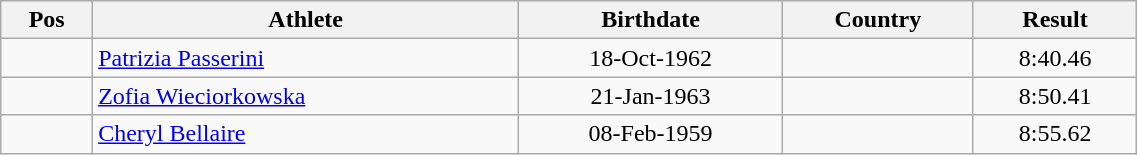<table class="wikitable"  style="text-align:center; width:60%;">
<tr>
<th>Pos</th>
<th>Athlete</th>
<th>Birthdate</th>
<th>Country</th>
<th>Result</th>
</tr>
<tr>
<td align=center></td>
<td align=left><a href='#'>Patrizia Passerini</a></td>
<td>18-Oct-1962</td>
<td align=left></td>
<td>8:40.46</td>
</tr>
<tr>
<td align=center></td>
<td align=left><a href='#'>Zofia Wieciorkowska</a></td>
<td>21-Jan-1963</td>
<td align=left></td>
<td>8:50.41</td>
</tr>
<tr>
<td align=center></td>
<td align=left><a href='#'>Cheryl Bellaire</a></td>
<td>08-Feb-1959</td>
<td align=left></td>
<td>8:55.62</td>
</tr>
</table>
